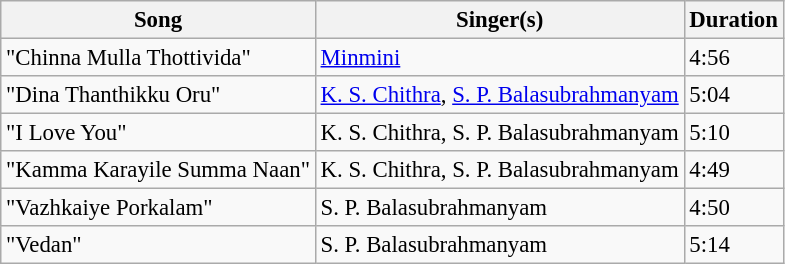<table class="wikitable" style="font-size:95%;">
<tr>
<th>Song</th>
<th>Singer(s)</th>
<th>Duration</th>
</tr>
<tr>
<td>"Chinna Mulla Thottivida"</td>
<td><a href='#'>Minmini</a></td>
<td>4:56</td>
</tr>
<tr>
<td>"Dina Thanthikku Oru"</td>
<td><a href='#'>K. S. Chithra</a>, <a href='#'>S. P. Balasubrahmanyam</a></td>
<td>5:04</td>
</tr>
<tr>
<td>"I Love You"</td>
<td>K. S. Chithra, S. P. Balasubrahmanyam</td>
<td>5:10</td>
</tr>
<tr>
<td>"Kamma Karayile Summa Naan"</td>
<td>K. S. Chithra, S. P. Balasubrahmanyam</td>
<td>4:49</td>
</tr>
<tr>
<td>"Vazhkaiye Porkalam"</td>
<td>S. P. Balasubrahmanyam</td>
<td>4:50</td>
</tr>
<tr>
<td>"Vedan"</td>
<td>S. P. Balasubrahmanyam</td>
<td>5:14</td>
</tr>
</table>
